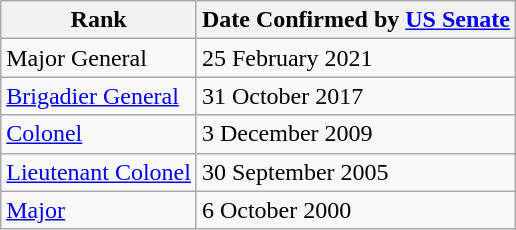<table class="wikitable">
<tr>
<th>Rank</th>
<th>Date Confirmed by <a href='#'>US Senate</a></th>
</tr>
<tr>
<td>Major General</td>
<td>25 February 2021</td>
</tr>
<tr>
<td><a href='#'>Brigadier General</a></td>
<td>31 October 2017</td>
</tr>
<tr>
<td><a href='#'>Colonel</a></td>
<td>3 December 2009</td>
</tr>
<tr>
<td><a href='#'>Lieutenant Colonel</a></td>
<td>30 September 2005</td>
</tr>
<tr>
<td><a href='#'>Major</a></td>
<td>6 October 2000</td>
</tr>
</table>
